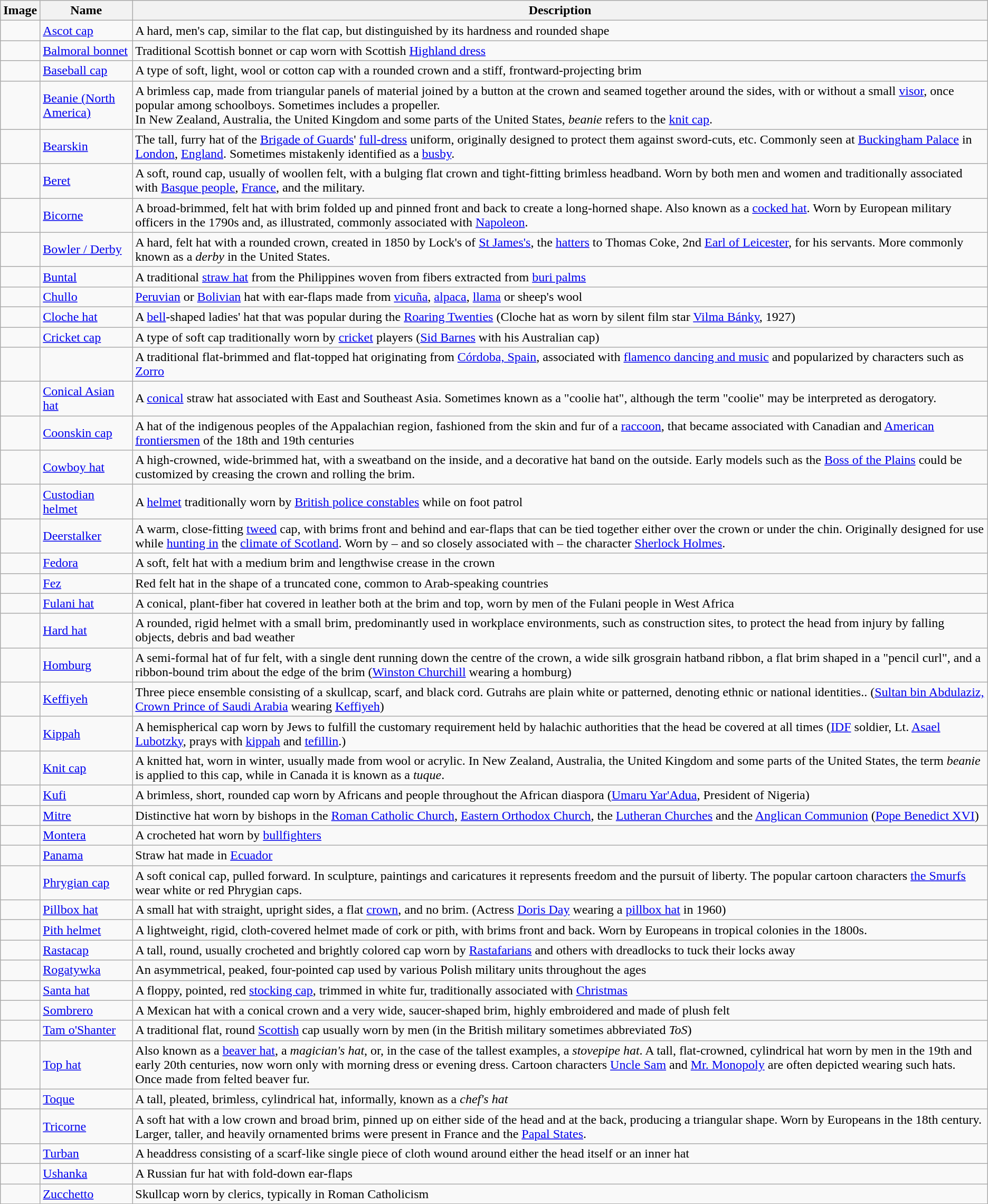<table class="wikitable">
<tr>
<th>Image</th>
<th>Name</th>
<th>Description</th>
</tr>
<tr>
<td></td>
<td><a href='#'>Ascot cap</a></td>
<td>A hard, men's cap, similar to the flat cap, but distinguished by its hardness and rounded shape</td>
</tr>
<tr>
<td></td>
<td><a href='#'>Balmoral bonnet</a></td>
<td>Traditional Scottish bonnet or cap worn with Scottish <a href='#'>Highland dress</a></td>
</tr>
<tr>
<td></td>
<td><a href='#'>Baseball cap</a></td>
<td>A type of soft, light, wool or cotton cap with a rounded crown and a stiff, frontward-projecting brim</td>
</tr>
<tr>
<td></td>
<td><a href='#'>Beanie (North America)</a></td>
<td>A brimless cap, made from triangular panels of material joined by a button at the crown and seamed together around the sides, with or without a small <a href='#'>visor</a>, once popular among schoolboys. Sometimes includes a propeller.<br>In New Zealand, Australia, the United Kingdom and some parts of the United States, <em>beanie</em> refers to the <a href='#'>knit cap</a>.</td>
</tr>
<tr>
<td></td>
<td><a href='#'>Bearskin</a></td>
<td>The tall, furry hat of the <a href='#'>Brigade of Guards</a>' <a href='#'>full-dress</a> uniform, originally designed to protect them against sword-cuts, etc. Commonly seen at <a href='#'>Buckingham Palace</a> in <a href='#'>London</a>, <a href='#'>England</a>. Sometimes mistakenly identified as a <a href='#'>busby</a>.</td>
</tr>
<tr>
<td></td>
<td><a href='#'>Beret</a></td>
<td>A soft, round cap, usually of woollen felt, with a bulging flat crown and tight-fitting brimless headband. Worn by both men and women and traditionally associated with <a href='#'>Basque people</a>, <a href='#'>France</a>, and the military.</td>
</tr>
<tr>
<td></td>
<td><a href='#'>Bicorne</a></td>
<td>A broad-brimmed, felt hat with brim folded up and pinned front and back to create a long-horned shape. Also known as a <a href='#'>cocked hat</a>. Worn by European military officers in the 1790s and, as illustrated, commonly associated with <a href='#'>Napoleon</a>.</td>
</tr>
<tr>
<td></td>
<td><a href='#'>Bowler / Derby</a></td>
<td>A hard, felt hat with a rounded crown, created in 1850 by Lock's of <a href='#'>St James's</a>, the <a href='#'>hatters</a> to Thomas Coke, 2nd <a href='#'>Earl of Leicester</a>, for his servants. More commonly known as a <em>derby</em> in the United States.</td>
</tr>
<tr>
<td></td>
<td><a href='#'>Buntal</a></td>
<td>A traditional <a href='#'>straw hat</a> from the Philippines woven from fibers extracted from <a href='#'>buri palms</a></td>
</tr>
<tr>
<td></td>
<td><a href='#'>Chullo</a></td>
<td><a href='#'>Peruvian</a> or <a href='#'>Bolivian</a> hat with ear-flaps made from <a href='#'>vicuña</a>, <a href='#'>alpaca</a>, <a href='#'>llama</a> or sheep's wool</td>
</tr>
<tr>
<td></td>
<td><a href='#'>Cloche hat</a></td>
<td>A <a href='#'>bell</a>-shaped ladies' hat that was popular during the <a href='#'>Roaring Twenties</a> (Cloche hat as worn by silent film star <a href='#'>Vilma Bánky</a>, 1927)</td>
</tr>
<tr>
<td></td>
<td><a href='#'>Cricket cap</a></td>
<td>A type of soft cap traditionally worn by <a href='#'>cricket</a> players (<a href='#'>Sid Barnes</a> with his Australian cap)</td>
</tr>
<tr>
<td></td>
<td></td>
<td>A traditional flat-brimmed and flat-topped hat originating from <a href='#'>Córdoba, Spain</a>, associated with <a href='#'>flamenco dancing and music</a> and popularized by characters such as <a href='#'>Zorro</a></td>
</tr>
<tr>
<td></td>
<td><a href='#'>Conical Asian hat</a></td>
<td>A <a href='#'>conical</a> straw hat associated with East and Southeast Asia. Sometimes known as a "coolie hat", although the term "coolie" may be interpreted as derogatory.</td>
</tr>
<tr>
<td></td>
<td><a href='#'>Coonskin cap</a></td>
<td>A hat of the indigenous peoples of the Appalachian region, fashioned from the skin and fur of a <a href='#'>raccoon</a>, that became associated with Canadian and <a href='#'>American frontiersmen</a> of the 18th and 19th centuries</td>
</tr>
<tr>
<td></td>
<td><a href='#'>Cowboy hat</a></td>
<td>A high-crowned, wide-brimmed hat, with a sweatband on the inside, and a decorative hat band on the outside. Early models such as the <a href='#'>Boss of the Plains</a> could be customized by creasing the crown and rolling the brim.</td>
</tr>
<tr>
<td></td>
<td><a href='#'>Custodian helmet</a></td>
<td>A <a href='#'>helmet</a> traditionally worn by <a href='#'>British police constables</a> while on foot patrol</td>
</tr>
<tr>
<td></td>
<td><a href='#'>Deerstalker</a></td>
<td>A warm, close-fitting <a href='#'>tweed</a> cap, with brims front and behind and ear-flaps that can be tied together either over the crown or under the chin. Originally designed for use while <a href='#'>hunting in</a> the <a href='#'>climate of Scotland</a>. Worn by – and so closely associated with – the character <a href='#'>Sherlock Holmes</a>.</td>
</tr>
<tr>
<td></td>
<td><a href='#'>Fedora</a></td>
<td>A soft, felt hat with a medium brim and lengthwise crease in the crown</td>
</tr>
<tr>
<td></td>
<td><a href='#'>Fez</a></td>
<td>Red felt hat in the shape of a truncated cone, common to Arab-speaking countries</td>
</tr>
<tr>
<td></td>
<td><a href='#'>Fulani hat</a></td>
<td>A conical, plant-fiber hat covered in leather both at the brim and top, worn by men of the Fulani people in West Africa</td>
</tr>
<tr>
<td></td>
<td><a href='#'>Hard hat</a></td>
<td>A rounded, rigid helmet with a small brim, predominantly used in workplace environments, such as construction sites, to protect the head from injury by falling objects, debris and bad weather</td>
</tr>
<tr>
<td></td>
<td><a href='#'>Homburg</a></td>
<td>A semi-formal hat of fur felt, with a single dent running down the centre of the crown, a wide silk grosgrain hatband ribbon, a flat brim shaped in a "pencil curl", and a ribbon-bound trim about the edge of the brim (<a href='#'>Winston Churchill</a> wearing a homburg)</td>
</tr>
<tr>
<td></td>
<td><a href='#'>Keffiyeh</a></td>
<td>Three piece ensemble consisting of a  skullcap,  scarf, and  black cord. Gutrahs are plain white or patterned, denoting ethnic or national identities.. (<a href='#'>Sultan bin Abdulaziz, Crown Prince of Saudi Arabia</a> wearing <a href='#'>Keffiyeh</a>)</td>
</tr>
<tr>
<td></td>
<td><a href='#'>Kippah</a></td>
<td>A hemispherical cap worn by Jews to fulfill the customary requirement held by halachic authorities that the head be covered at all times (<a href='#'>IDF</a> soldier, Lt. <a href='#'>Asael Lubotzky</a>, prays with <a href='#'>kippah</a> and <a href='#'>tefillin</a>.)</td>
</tr>
<tr>
<td></td>
<td><a href='#'>Knit cap</a></td>
<td>A knitted hat, worn in winter, usually made from wool or acrylic.  In New Zealand, Australia, the United Kingdom and some parts of the United States, the term <em>beanie</em> is applied to this cap, while in Canada it is known as a <em>tuque</em>.</td>
</tr>
<tr>
<td></td>
<td><a href='#'>Kufi</a></td>
<td>A brimless, short, rounded cap worn by Africans and people throughout the African diaspora (<a href='#'>Umaru Yar'Adua</a>, President of Nigeria)</td>
</tr>
<tr>
<td></td>
<td><a href='#'>Mitre</a></td>
<td>Distinctive hat worn by bishops in the <a href='#'>Roman Catholic Church</a>, <a href='#'>Eastern Orthodox Church</a>, the <a href='#'>Lutheran Churches</a> and the <a href='#'>Anglican Communion</a> (<a href='#'>Pope Benedict XVI</a>)</td>
</tr>
<tr>
<td></td>
<td><a href='#'>Montera</a></td>
<td>A crocheted hat worn by <a href='#'>bullfighters</a></td>
</tr>
<tr>
<td></td>
<td><a href='#'>Panama</a></td>
<td>Straw hat made in <a href='#'>Ecuador</a></td>
</tr>
<tr>
<td></td>
<td><a href='#'>Phrygian cap</a></td>
<td>A soft conical cap, pulled forward. In sculpture, paintings and caricatures it represents freedom and the pursuit of liberty. The popular cartoon characters <a href='#'>the Smurfs</a> wear white or red Phrygian caps.</td>
</tr>
<tr>
<td></td>
<td><a href='#'>Pillbox hat</a></td>
<td>A small hat with straight, upright sides, a flat <a href='#'>crown</a>, and no brim. (Actress <a href='#'>Doris Day</a> wearing a <a href='#'>pillbox hat</a> in 1960)</td>
</tr>
<tr>
<td></td>
<td><a href='#'>Pith helmet</a></td>
<td>A lightweight, rigid, cloth-covered helmet made of cork or pith, with brims front and back. Worn by Europeans in tropical colonies in the 1800s.</td>
</tr>
<tr>
<td></td>
<td><a href='#'>Rastacap</a></td>
<td>A tall, round, usually crocheted and brightly colored cap worn by <a href='#'>Rastafarians</a> and others with dreadlocks to tuck their locks away</td>
</tr>
<tr>
<td></td>
<td><a href='#'>Rogatywka</a></td>
<td>An asymmetrical, peaked, four-pointed cap used by various Polish military units throughout the ages</td>
</tr>
<tr>
<td></td>
<td><a href='#'>Santa hat</a></td>
<td>A floppy, pointed, red <a href='#'>stocking cap</a>, trimmed in white fur, traditionally associated with <a href='#'>Christmas</a></td>
</tr>
<tr>
<td></td>
<td><a href='#'>Sombrero</a></td>
<td>A Mexican hat with a conical crown and a very wide, saucer-shaped brim, highly embroidered and made of plush felt</td>
</tr>
<tr>
<td></td>
<td><a href='#'>Tam o'Shanter</a></td>
<td>A traditional flat, round <a href='#'>Scottish</a> cap usually worn by men (in the British military sometimes abbreviated <em>ToS</em>)</td>
</tr>
<tr>
<td></td>
<td><a href='#'>Top hat</a></td>
<td>Also known as a <a href='#'>beaver hat</a>, a <em>magician's hat</em>, or, in the case of the tallest examples, a <em>stovepipe hat</em>. A tall, flat-crowned, cylindrical hat worn by men in the 19th and early 20th centuries, now worn only with morning dress or evening dress. Cartoon characters <a href='#'>Uncle Sam</a> and <a href='#'>Mr. Monopoly</a> are often depicted wearing such hats. Once made from felted beaver fur.</td>
</tr>
<tr>
<td></td>
<td><a href='#'>Toque</a></td>
<td>A tall, pleated, brimless, cylindrical hat, informally, known as a <em>chef's hat</em></td>
</tr>
<tr>
<td></td>
<td><a href='#'>Tricorne</a></td>
<td>A soft hat with a low crown and broad brim, pinned up on either side of the head and at the back, producing a triangular shape. Worn by Europeans in the 18th century. Larger, taller, and heavily ornamented brims were present in France and the <a href='#'>Papal States</a>.</td>
</tr>
<tr>
<td></td>
<td><a href='#'>Turban</a></td>
<td>A headdress consisting of a scarf-like single piece of cloth wound around either the head itself or an inner hat</td>
</tr>
<tr>
<td></td>
<td><a href='#'>Ushanka</a></td>
<td>A Russian fur hat with fold-down ear-flaps</td>
</tr>
<tr>
<td></td>
<td><a href='#'>Zucchetto</a></td>
<td>Skullcap worn by clerics, typically in Roman Catholicism</td>
</tr>
</table>
